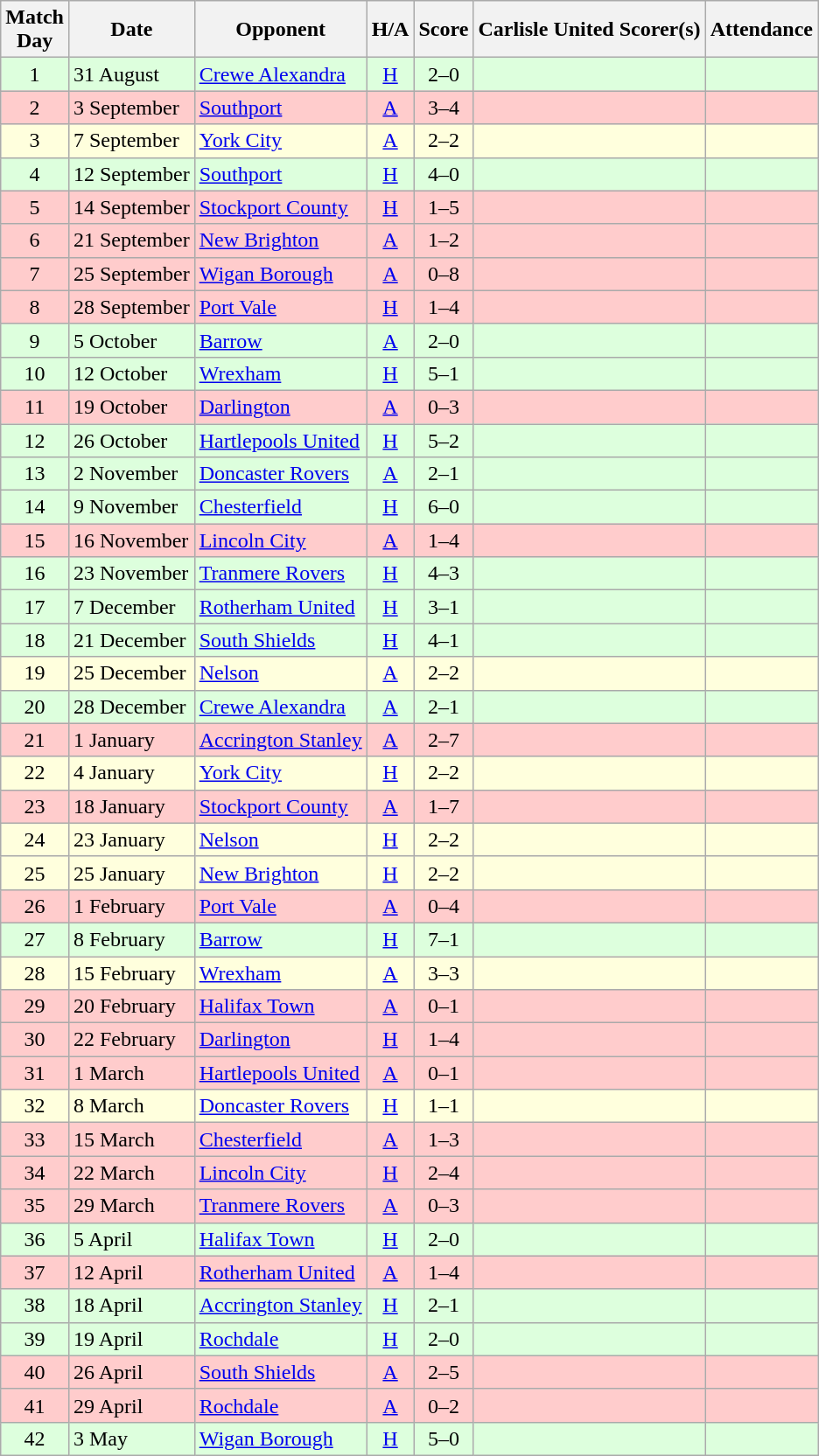<table class="wikitable" style="text-align:center">
<tr>
<th>Match<br> Day</th>
<th>Date</th>
<th>Opponent</th>
<th>H/A</th>
<th>Score</th>
<th>Carlisle United Scorer(s)</th>
<th>Attendance</th>
</tr>
<tr bgcolor=#ddffdd>
<td>1</td>
<td align=left>31 August</td>
<td align=left><a href='#'>Crewe Alexandra</a></td>
<td><a href='#'>H</a></td>
<td>2–0</td>
<td align=left></td>
<td></td>
</tr>
<tr bgcolor=#FFCCCC>
<td>2</td>
<td align=left>3 September</td>
<td align=left><a href='#'>Southport</a></td>
<td><a href='#'>A</a></td>
<td>3–4</td>
<td align=left></td>
<td></td>
</tr>
<tr bgcolor=#ffffdd>
<td>3</td>
<td align=left>7 September</td>
<td align=left><a href='#'>York City</a></td>
<td><a href='#'>A</a></td>
<td>2–2</td>
<td align=left></td>
<td></td>
</tr>
<tr bgcolor=#ddffdd>
<td>4</td>
<td align=left>12 September</td>
<td align=left><a href='#'>Southport</a></td>
<td><a href='#'>H</a></td>
<td>4–0</td>
<td align=left></td>
<td></td>
</tr>
<tr bgcolor=#FFCCCC>
<td>5</td>
<td align=left>14 September</td>
<td align=left><a href='#'>Stockport County</a></td>
<td><a href='#'>H</a></td>
<td>1–5</td>
<td align=left></td>
<td></td>
</tr>
<tr bgcolor=#FFCCCC>
<td>6</td>
<td align=left>21 September</td>
<td align=left><a href='#'>New Brighton</a></td>
<td><a href='#'>A</a></td>
<td>1–2</td>
<td align=left></td>
<td></td>
</tr>
<tr bgcolor=#FFCCCC>
<td>7</td>
<td align=left>25 September</td>
<td align=left><a href='#'>Wigan Borough</a></td>
<td><a href='#'>A</a></td>
<td>0–8</td>
<td align=left></td>
<td></td>
</tr>
<tr bgcolor=#FFCCCC>
<td>8</td>
<td align=left>28 September</td>
<td align=left><a href='#'>Port Vale</a></td>
<td><a href='#'>H</a></td>
<td>1–4</td>
<td align=left></td>
<td></td>
</tr>
<tr bgcolor=#ddffdd>
<td>9</td>
<td align=left>5 October</td>
<td align=left><a href='#'>Barrow</a></td>
<td><a href='#'>A</a></td>
<td>2–0</td>
<td align=left></td>
<td></td>
</tr>
<tr bgcolor=#ddffdd>
<td>10</td>
<td align=left>12 October</td>
<td align=left><a href='#'>Wrexham</a></td>
<td><a href='#'>H</a></td>
<td>5–1</td>
<td align=left></td>
<td></td>
</tr>
<tr bgcolor=#FFCCCC>
<td>11</td>
<td align=left>19 October</td>
<td align=left><a href='#'>Darlington</a></td>
<td><a href='#'>A</a></td>
<td>0–3</td>
<td align=left></td>
<td></td>
</tr>
<tr bgcolor=#ddffdd>
<td>12</td>
<td align=left>26 October</td>
<td align=left><a href='#'>Hartlepools United</a></td>
<td><a href='#'>H</a></td>
<td>5–2</td>
<td align=left></td>
<td></td>
</tr>
<tr bgcolor=#ddffdd>
<td>13</td>
<td align=left>2 November</td>
<td align=left><a href='#'>Doncaster Rovers</a></td>
<td><a href='#'>A</a></td>
<td>2–1</td>
<td align=left></td>
<td></td>
</tr>
<tr bgcolor=#ddffdd>
<td>14</td>
<td align=left>9 November</td>
<td align=left><a href='#'>Chesterfield</a></td>
<td><a href='#'>H</a></td>
<td>6–0</td>
<td align=left></td>
<td></td>
</tr>
<tr bgcolor=#FFCCCC>
<td>15</td>
<td align=left>16 November</td>
<td align=left><a href='#'>Lincoln City</a></td>
<td><a href='#'>A</a></td>
<td>1–4</td>
<td align=left></td>
<td></td>
</tr>
<tr bgcolor=#ddffdd>
<td>16</td>
<td align=left>23 November</td>
<td align=left><a href='#'>Tranmere Rovers</a></td>
<td><a href='#'>H</a></td>
<td>4–3</td>
<td align=left></td>
<td></td>
</tr>
<tr bgcolor=#ddffdd>
<td>17</td>
<td align=left>7 December</td>
<td align=left><a href='#'>Rotherham United</a></td>
<td><a href='#'>H</a></td>
<td>3–1</td>
<td align=left></td>
<td></td>
</tr>
<tr bgcolor=#ddffdd>
<td>18</td>
<td align=left>21 December</td>
<td align=left><a href='#'>South Shields</a></td>
<td><a href='#'>H</a></td>
<td>4–1</td>
<td align=left></td>
<td></td>
</tr>
<tr bgcolor=#ffffdd>
<td>19</td>
<td align=left>25 December</td>
<td align=left><a href='#'>Nelson</a></td>
<td><a href='#'>A</a></td>
<td>2–2</td>
<td align=left></td>
<td></td>
</tr>
<tr bgcolor=#ddffdd>
<td>20</td>
<td align=left>28 December</td>
<td align=left><a href='#'>Crewe Alexandra</a></td>
<td><a href='#'>A</a></td>
<td>2–1</td>
<td align=left></td>
<td></td>
</tr>
<tr bgcolor=#FFCCCC>
<td>21</td>
<td align=left>1 January</td>
<td align=left><a href='#'>Accrington Stanley</a></td>
<td><a href='#'>A</a></td>
<td>2–7</td>
<td align=left></td>
<td></td>
</tr>
<tr bgcolor=#ffffdd>
<td>22</td>
<td align=left>4 January</td>
<td align=left><a href='#'>York City</a></td>
<td><a href='#'>H</a></td>
<td>2–2</td>
<td align=left></td>
<td></td>
</tr>
<tr bgcolor=#FFCCCC>
<td>23</td>
<td align=left>18 January</td>
<td align=left><a href='#'>Stockport County</a></td>
<td><a href='#'>A</a></td>
<td>1–7</td>
<td align=left></td>
<td></td>
</tr>
<tr bgcolor=#ffffdd>
<td>24</td>
<td align=left>23 January</td>
<td align=left><a href='#'>Nelson</a></td>
<td><a href='#'>H</a></td>
<td>2–2</td>
<td align=left></td>
<td></td>
</tr>
<tr bgcolor=#ffffdd>
<td>25</td>
<td align=left>25 January</td>
<td align=left><a href='#'>New Brighton</a></td>
<td><a href='#'>H</a></td>
<td>2–2</td>
<td align=left></td>
<td></td>
</tr>
<tr bgcolor=#FFCCCC>
<td>26</td>
<td align=left>1 February</td>
<td align=left><a href='#'>Port Vale</a></td>
<td><a href='#'>A</a></td>
<td>0–4</td>
<td align=left></td>
<td></td>
</tr>
<tr bgcolor=#ddffdd>
<td>27</td>
<td align=left>8 February</td>
<td align=left><a href='#'>Barrow</a></td>
<td><a href='#'>H</a></td>
<td>7–1</td>
<td align=left></td>
<td></td>
</tr>
<tr bgcolor=#ffffdd>
<td>28</td>
<td align=left>15 February</td>
<td align=left><a href='#'>Wrexham</a></td>
<td><a href='#'>A</a></td>
<td>3–3</td>
<td align=left></td>
<td></td>
</tr>
<tr bgcolor=#FFCCCC>
<td>29</td>
<td align=left>20 February</td>
<td align=left><a href='#'>Halifax Town</a></td>
<td><a href='#'>A</a></td>
<td>0–1</td>
<td align=left></td>
<td></td>
</tr>
<tr bgcolor=#FFCCCC>
<td>30</td>
<td align=left>22 February</td>
<td align=left><a href='#'>Darlington</a></td>
<td><a href='#'>H</a></td>
<td>1–4</td>
<td align=left></td>
<td></td>
</tr>
<tr bgcolor=#FFCCCC>
<td>31</td>
<td align=left>1 March</td>
<td align=left><a href='#'>Hartlepools United</a></td>
<td><a href='#'>A</a></td>
<td>0–1</td>
<td align=left></td>
<td></td>
</tr>
<tr bgcolor=#ffffdd>
<td>32</td>
<td align=left>8 March</td>
<td align=left><a href='#'>Doncaster Rovers</a></td>
<td><a href='#'>H</a></td>
<td>1–1</td>
<td align=left></td>
<td></td>
</tr>
<tr bgcolor=#FFCCCC>
<td>33</td>
<td align=left>15 March</td>
<td align=left><a href='#'>Chesterfield</a></td>
<td><a href='#'>A</a></td>
<td>1–3</td>
<td align=left></td>
<td></td>
</tr>
<tr bgcolor=#FFCCCC>
<td>34</td>
<td align=left>22 March</td>
<td align=left><a href='#'>Lincoln City</a></td>
<td><a href='#'>H</a></td>
<td>2–4</td>
<td align=left></td>
<td></td>
</tr>
<tr bgcolor=#FFCCCC>
<td>35</td>
<td align=left>29 March</td>
<td align=left><a href='#'>Tranmere Rovers</a></td>
<td><a href='#'>A</a></td>
<td>0–3</td>
<td align=left></td>
<td></td>
</tr>
<tr bgcolor=#ddffdd>
<td>36</td>
<td align=left>5 April</td>
<td align=left><a href='#'>Halifax Town</a></td>
<td><a href='#'>H</a></td>
<td>2–0</td>
<td align=left></td>
<td></td>
</tr>
<tr bgcolor=#FFCCCC>
<td>37</td>
<td align=left>12 April</td>
<td align=left><a href='#'>Rotherham United</a></td>
<td><a href='#'>A</a></td>
<td>1–4</td>
<td align=left></td>
<td></td>
</tr>
<tr bgcolor=#ddffdd>
<td>38</td>
<td align=left>18 April</td>
<td align=left><a href='#'>Accrington Stanley</a></td>
<td><a href='#'>H</a></td>
<td>2–1</td>
<td align=left></td>
<td></td>
</tr>
<tr bgcolor=#ddffdd>
<td>39</td>
<td align=left>19 April</td>
<td align=left><a href='#'>Rochdale</a></td>
<td><a href='#'>H</a></td>
<td>2–0</td>
<td align=left></td>
<td></td>
</tr>
<tr bgcolor=#FFCCCC>
<td>40</td>
<td align=left>26 April</td>
<td align=left><a href='#'>South Shields</a></td>
<td><a href='#'>A</a></td>
<td>2–5</td>
<td align=left></td>
<td></td>
</tr>
<tr bgcolor=#FFCCCC>
<td>41</td>
<td align=left>29 April</td>
<td align=left><a href='#'>Rochdale</a></td>
<td><a href='#'>A</a></td>
<td>0–2</td>
<td align=left></td>
<td></td>
</tr>
<tr bgcolor=#ddffdd>
<td>42</td>
<td align=left>3 May</td>
<td align=left><a href='#'>Wigan Borough</a></td>
<td><a href='#'>H</a></td>
<td>5–0</td>
<td align=left></td>
<td></td>
</tr>
</table>
